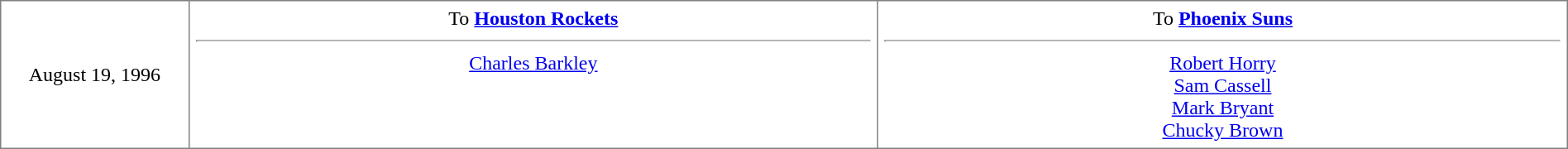<table border="1" style="border-collapse:collapse; text-align:center; width:100%;"  cellpadding="5">
<tr>
<td style="width:12%">August 19, 1996</td>
<td style="width:44%; vertical-align:top;">To <strong><a href='#'>Houston Rockets</a></strong><hr><a href='#'>Charles Barkley</a></td>
<td style="width:44%; vertical-align:top;">To <strong><a href='#'>Phoenix Suns</a></strong><hr><a href='#'>Robert Horry</a><br><a href='#'>Sam Cassell</a><br><a href='#'>Mark Bryant</a><br><a href='#'>Chucky Brown</a></td>
</tr>
</table>
